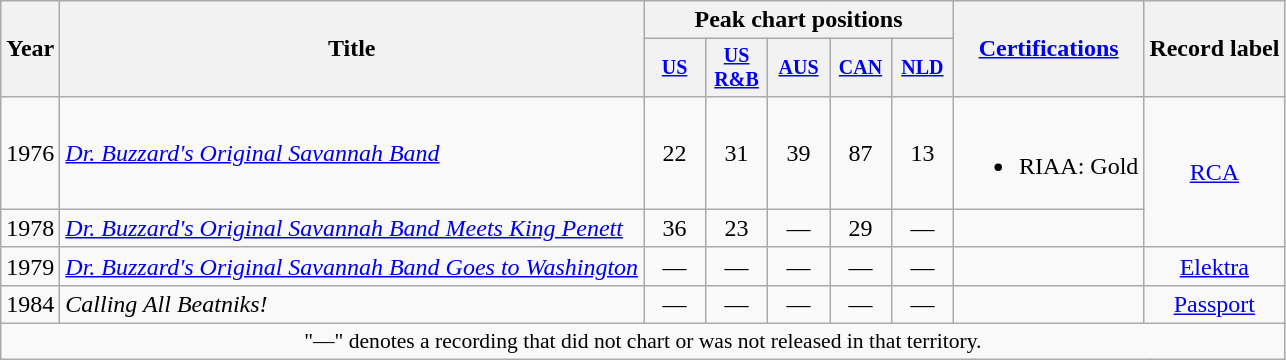<table class="wikitable" style="text-align:center;">
<tr>
<th rowspan="2">Year</th>
<th rowspan="2">Title</th>
<th colspan="5">Peak chart positions</th>
<th rowspan="2"><a href='#'>Certifications</a></th>
<th rowspan="2">Record label</th>
</tr>
<tr style="font-size:smaller;">
<th width="35"><a href='#'>US</a><br></th>
<th width="35"><a href='#'>US<br>R&B</a><br></th>
<th width="35"><a href='#'>AUS</a><br></th>
<th width="35"><a href='#'>CAN</a><br></th>
<th width="35"><a href='#'>NLD</a><br></th>
</tr>
<tr>
<td>1976</td>
<td align="left"><em><a href='#'>Dr. Buzzard's Original Savannah Band</a></em></td>
<td>22</td>
<td>31</td>
<td>39</td>
<td>87</td>
<td>13</td>
<td align=left><br><ul><li>RIAA: Gold</li></ul></td>
<td rowspan="2"><a href='#'>RCA</a></td>
</tr>
<tr>
<td>1978</td>
<td align="left"><em><a href='#'>Dr. Buzzard's Original Savannah Band Meets King Penett</a></em></td>
<td>36</td>
<td>23</td>
<td>—</td>
<td>29</td>
<td>—</td>
<td align=left></td>
</tr>
<tr>
<td>1979</td>
<td align="left"><em><a href='#'>Dr. Buzzard's Original Savannah Band Goes to Washington</a></em></td>
<td>—</td>
<td>—</td>
<td>—</td>
<td>—</td>
<td>—</td>
<td align=left></td>
<td><a href='#'>Elektra</a></td>
</tr>
<tr>
<td>1984</td>
<td align="left"><em>Calling All Beatniks!</em></td>
<td>—</td>
<td>—</td>
<td>—</td>
<td>—</td>
<td>—</td>
<td align=left></td>
<td><a href='#'>Passport</a></td>
</tr>
<tr>
<td colspan="15" style="font-size:90%">"—" denotes a recording that did not chart or was not released in that territory.</td>
</tr>
</table>
